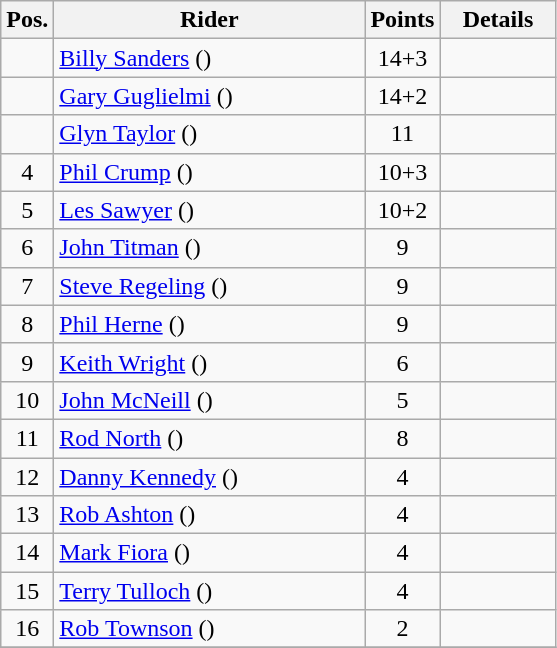<table class=wikitable>
<tr>
<th width=25px>Pos.</th>
<th width=200px>Rider</th>
<th width=40px>Points</th>
<th width=70px>Details</th>
</tr>
<tr align=center >
<td></td>
<td align=left><a href='#'>Billy Sanders</a> ()</td>
<td>14+3</td>
<td></td>
</tr>
<tr align=center >
<td></td>
<td align=left><a href='#'>Gary Guglielmi</a> ()</td>
<td>14+2</td>
<td></td>
</tr>
<tr align=center >
<td></td>
<td align=left><a href='#'>Glyn Taylor</a> ()</td>
<td>11</td>
<td></td>
</tr>
<tr align=center>
<td>4</td>
<td align=left><a href='#'>Phil Crump</a> ()</td>
<td>10+3</td>
<td></td>
</tr>
<tr align=center>
<td>5</td>
<td align=left><a href='#'>Les Sawyer</a> ()</td>
<td>10+2</td>
<td></td>
</tr>
<tr align=center>
<td>6</td>
<td align=left><a href='#'>John Titman</a> ()</td>
<td>9</td>
<td></td>
</tr>
<tr align=center>
<td>7</td>
<td align=left><a href='#'>Steve Regeling</a> ()</td>
<td>9</td>
<td></td>
</tr>
<tr align=center>
<td>8</td>
<td align=left><a href='#'>Phil Herne</a> ()</td>
<td>9</td>
<td></td>
</tr>
<tr align=center>
<td>9</td>
<td align=left><a href='#'>Keith Wright</a> ()</td>
<td>6</td>
<td></td>
</tr>
<tr align=center>
<td>10</td>
<td align=left><a href='#'>John McNeill</a> ()</td>
<td>5</td>
<td></td>
</tr>
<tr align=center>
<td>11</td>
<td align=left><a href='#'>Rod North</a> ()</td>
<td>8</td>
<td></td>
</tr>
<tr align=center>
<td>12</td>
<td align=left><a href='#'>Danny Kennedy</a> ()</td>
<td>4</td>
<td></td>
</tr>
<tr align=center>
<td>13</td>
<td align=left><a href='#'>Rob Ashton</a> ()</td>
<td>4</td>
<td></td>
</tr>
<tr align=center>
<td>14</td>
<td align=left><a href='#'>Mark Fiora</a> ()</td>
<td>4</td>
<td></td>
</tr>
<tr align=center>
<td>15</td>
<td align=left><a href='#'>Terry Tulloch</a> ()</td>
<td>4</td>
<td></td>
</tr>
<tr align=center>
<td>16</td>
<td align=left><a href='#'>Rob Townson</a> ()</td>
<td>2</td>
<td></td>
</tr>
<tr align=center>
</tr>
</table>
